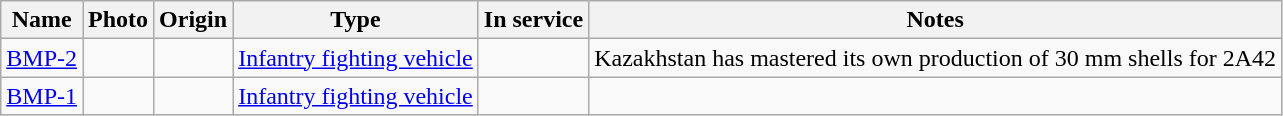<table class="wikitable">
<tr>
<th style="text-align:center;">Name</th>
<th style="text-align:l center;">Photo</th>
<th style="text-align: center;">Origin</th>
<th style="text-align:l center;">Type</th>
<th style="text-align:l center;">In service</th>
<th style="text-align: center;">Notes</th>
</tr>
<tr>
<td><a href='#'>BMP-2</a></td>
<td></td>
<td></td>
<td><a href='#'>Infantry fighting vehicle</a></td>
<td></td>
<td>Kazakhstan has mastered its own production of 30 mm shells for 2A42</td>
</tr>
<tr>
<td><a href='#'>BMP-1</a></td>
<td></td>
<td></td>
<td><a href='#'>Infantry fighting vehicle</a></td>
<td></td>
<td></td>
</tr>
</table>
